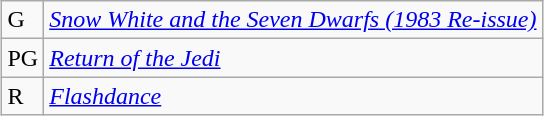<table class="wikitable sortable" style="margin:auto; margin:auto;">
<tr>
<td>G</td>
<td><em><a href='#'>Snow White and the Seven Dwarfs (1983 Re-issue)</a></em></td>
</tr>
<tr>
<td>PG</td>
<td><em><a href='#'>Return of the Jedi</a></em></td>
</tr>
<tr>
<td>R</td>
<td><em><a href='#'>Flashdance</a></em></td>
</tr>
</table>
